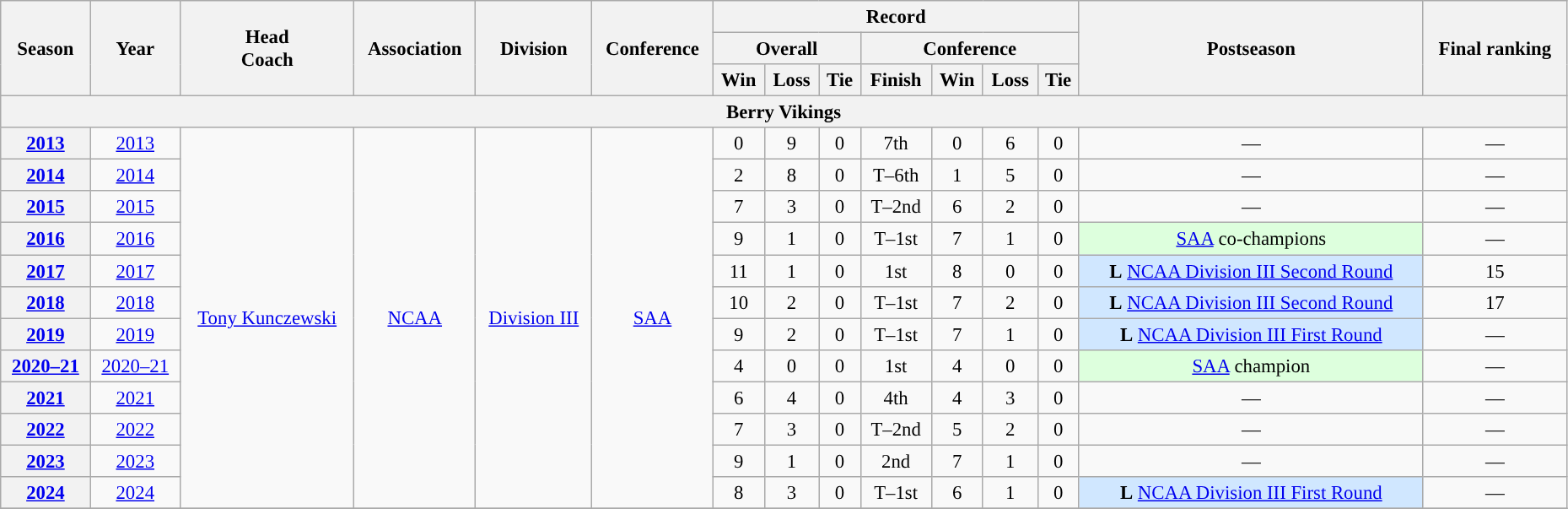<table class="wikitable" style="font-size: 95%; width:98%;text-align:center;">
<tr>
<th rowspan="3">Season</th>
<th rowspan="3">Year</th>
<th rowspan="3">Head<br>Coach</th>
<th rowspan="3">Association</th>
<th rowspan="3">Division</th>
<th rowspan="3">Conference</th>
<th colspan="7">Record</th>
<th rowspan="3">Postseason</th>
<th rowspan="3">Final ranking</th>
</tr>
<tr>
<th colspan="3">Overall</th>
<th colspan="4">Conference</th>
</tr>
<tr>
<th>Win</th>
<th>Loss</th>
<th>Tie</th>
<th>Finish</th>
<th>Win</th>
<th>Loss</th>
<th>Tie</th>
</tr>
<tr>
<th colspan="15">Berry Vikings</th>
</tr>
<tr>
<th><a href='#'>2013</a></th>
<td><a href='#'>2013</a></td>
<td rowspan="12"><a href='#'>Tony Kunczewski</a></td>
<td rowspan="12"><a href='#'>NCAA</a></td>
<td rowspan="12"><a href='#'>Division III</a></td>
<td rowspan="12"><a href='#'>SAA</a></td>
<td>0</td>
<td>9</td>
<td>0</td>
<td>7th</td>
<td>0</td>
<td>6</td>
<td>0</td>
<td>—</td>
<td>—</td>
</tr>
<tr>
<th><a href='#'>2014</a></th>
<td><a href='#'>2014</a></td>
<td>2</td>
<td>8</td>
<td>0</td>
<td>T–6th</td>
<td>1</td>
<td>5</td>
<td>0</td>
<td>—</td>
<td>—</td>
</tr>
<tr>
<th><a href='#'>2015</a></th>
<td><a href='#'>2015</a></td>
<td>7</td>
<td>3</td>
<td>0</td>
<td>T–2nd</td>
<td>6</td>
<td>2</td>
<td>0</td>
<td>—</td>
<td>—</td>
</tr>
<tr>
<th><a href='#'>2016</a></th>
<td><a href='#'>2016</a></td>
<td>9</td>
<td>1</td>
<td>0</td>
<td>T–1st</td>
<td>7</td>
<td>1</td>
<td>0</td>
<td bgcolor="#ddffdd"><a href='#'>SAA</a> co-champions</td>
<td>—</td>
</tr>
<tr>
<th><a href='#'>2017</a></th>
<td><a href='#'>2017</a></td>
<td>11</td>
<td>1</td>
<td>0</td>
<td>1st</td>
<td>8</td>
<td>0</td>
<td>0</td>
<td bgcolor="#d0e7ff"><strong>L</strong> <a href='#'>NCAA Division III Second Round</a></td>
<td>15</td>
</tr>
<tr>
<th><a href='#'>2018</a></th>
<td><a href='#'>2018</a></td>
<td>10</td>
<td>2</td>
<td>0</td>
<td>T–1st</td>
<td>7</td>
<td>2</td>
<td>0</td>
<td bgcolor="#d0e7ff"><strong>L</strong> <a href='#'>NCAA Division III Second Round</a></td>
<td>17</td>
</tr>
<tr>
<th><a href='#'>2019</a></th>
<td><a href='#'>2019</a></td>
<td>9</td>
<td>2</td>
<td>0</td>
<td>T–1st</td>
<td>7</td>
<td>1</td>
<td>0</td>
<td bgcolor="#d0e7ff"><strong>L</strong> <a href='#'>NCAA Division III First Round</a></td>
<td>—</td>
</tr>
<tr>
<th><a href='#'>2020–21</a></th>
<td><a href='#'>2020–21</a></td>
<td>4</td>
<td>0</td>
<td>0</td>
<td>1st</td>
<td>4</td>
<td>0</td>
<td>0</td>
<td bgcolor="#ddffdd"><a href='#'>SAA</a> champion</td>
<td>—</td>
</tr>
<tr>
<th><a href='#'>2021</a></th>
<td><a href='#'>2021</a></td>
<td>6</td>
<td>4</td>
<td>0</td>
<td>4th</td>
<td>4</td>
<td>3</td>
<td>0</td>
<td>—</td>
<td>—</td>
</tr>
<tr>
<th><a href='#'>2022</a></th>
<td><a href='#'>2022</a></td>
<td>7</td>
<td>3</td>
<td>0</td>
<td>T–2nd</td>
<td>5</td>
<td>2</td>
<td>0</td>
<td>—</td>
<td>—</td>
</tr>
<tr>
<th><a href='#'>2023</a></th>
<td><a href='#'>2023</a></td>
<td>9</td>
<td>1</td>
<td>0</td>
<td>2nd</td>
<td>7</td>
<td>1</td>
<td>0</td>
<td>—</td>
<td>—</td>
</tr>
<tr>
<th><a href='#'>2024</a></th>
<td><a href='#'>2024</a></td>
<td>8</td>
<td>3</td>
<td>0</td>
<td>T–1st</td>
<td>6</td>
<td>1</td>
<td>0</td>
<td bgcolor="#d0e7ff"><strong>L</strong> <a href='#'>NCAA Division III First Round</a></td>
<td>—</td>
</tr>
<tr>
</tr>
</table>
